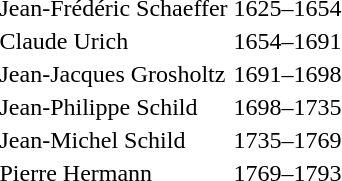<table>
<tr>
<td>Jean-Frédéric Schaeffer</td>
<td>1625–1654</td>
</tr>
<tr>
<td>Claude Urich</td>
<td>1654–1691</td>
</tr>
<tr>
<td>Jean-Jacques Grosholtz</td>
<td>1691–1698</td>
</tr>
<tr>
<td>Jean-Philippe Schild</td>
<td>1698–1735</td>
</tr>
<tr>
<td>Jean-Michel Schild</td>
<td>1735–1769</td>
</tr>
<tr>
<td>Pierre Hermann</td>
<td>1769–1793</td>
</tr>
</table>
